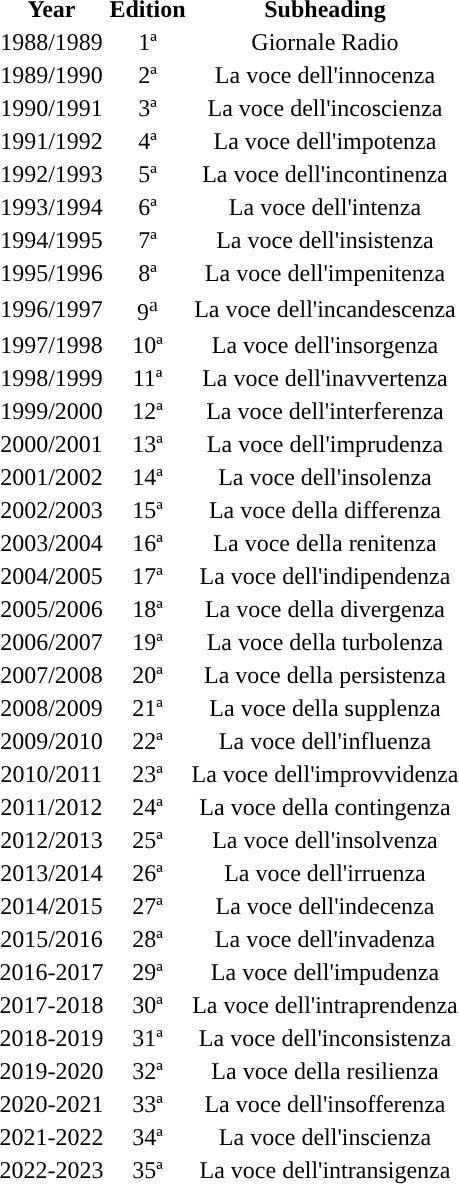<table class="wikita">
<tr>
<th>Year</th>
<th>Edition</th>
<th>Subheading</th>
</tr>
<tr>
<td " align="center">1988/1989</td>
<td " align="center">1ª</td>
<td " align="center">Giornale Radio</td>
</tr>
<tr>
<td " align="center">1989/1990</td>
<td " align="center">2ª</td>
<td " align="center">La voce dell'innocenza</td>
</tr>
<tr>
<td " align="center">1990/1991</td>
<td " align="center">3ª</td>
<td " align="center">La voce dell'incoscienza</td>
</tr>
<tr>
<td " align="center">1991/1992</td>
<td " align="center">4ª</td>
<td " align="center">La voce dell'impotenza</td>
</tr>
<tr>
<td " align="center">1992/1993</td>
<td " align="center">5ª</td>
<td " align="center">La voce dell'incontinenza</td>
</tr>
<tr>
<td " align="center">1993/1994</td>
<td " align="center">6ª</td>
<td " align="center">La voce dell'intenza</td>
</tr>
<tr>
<td " align="center">1994/1995</td>
<td " align="center">7ª</td>
<td " align="center">La voce dell'insistenza</td>
</tr>
<tr>
<td " align="center">1995/1996</td>
<td " align="center">8ª</td>
<td " align="center">La voce dell'impenitenza</td>
</tr>
<tr>
<td " align="center">1996/1997</td>
<td " align="center">9<sup>a</sup></td>
<td " align="center">La voce dell'incandescenza</td>
</tr>
<tr>
<td " align="center">1997/1998</td>
<td " align="center">10ª</td>
<td " align="center">La voce dell'insorgenza</td>
</tr>
<tr>
<td " align="center">1998/1999</td>
<td " align="center">11ª</td>
<td " align="center">La voce dell'inavvertenza</td>
</tr>
<tr>
<td " align="center">1999/2000</td>
<td " align="center">12ª</td>
<td " align="center">La voce dell'interferenza</td>
</tr>
<tr>
<td " align="center">2000/2001</td>
<td " align="center">13ª</td>
<td " align="center">La voce dell'imprudenza</td>
</tr>
<tr>
<td " align="center">2001/2002</td>
<td " align="center">14ª</td>
<td " align="center">La voce dell'insolenza</td>
</tr>
<tr>
<td " align="center">2002/2003</td>
<td " align="center">15ª</td>
<td " align="center">La voce della differenza</td>
</tr>
<tr>
<td " align="center">2003/2004</td>
<td " align="center">16ª</td>
<td " align="center">La voce della renitenza</td>
</tr>
<tr>
<td " align="center">2004/2005</td>
<td " align="center">17ª</td>
<td " align="center">La voce dell'indipendenza</td>
</tr>
<tr>
<td " align="center">2005/2006</td>
<td " align="center">18ª</td>
<td " align="center">La voce della divergenza</td>
</tr>
<tr>
<td " align="center">2006/2007</td>
<td " align="center">19ª</td>
<td " align="center">La voce della turbolenza</td>
</tr>
<tr>
<td " align="center">2007/2008</td>
<td " align="center">20ª</td>
<td " align="center">La voce della persistenza</td>
</tr>
<tr>
<td " align="center">2008/2009</td>
<td " align="center">21ª</td>
<td " align="center">La voce della supplenza</td>
</tr>
<tr>
<td " align="center">2009/2010</td>
<td " align="center">22ª</td>
<td " align="center">La voce dell'influenza</td>
</tr>
<tr>
<td " align="center">2010/2011</td>
<td " align="center">23ª</td>
<td " align="center">La voce dell'improvvidenza</td>
</tr>
<tr>
<td " align="center">2011/2012</td>
<td " align="center">24ª</td>
<td " align="center">La voce della contingenza</td>
</tr>
<tr>
<td " align="center">2012/2013</td>
<td " align="center">25ª</td>
<td " align="center">La voce dell'insolvenza</td>
</tr>
<tr>
<td " align="center">2013/2014</td>
<td " align="center">26ª</td>
<td " align="center">La voce dell'irruenza</td>
</tr>
<tr>
<td " align="center">2014/2015</td>
<td " align="center">27ª</td>
<td " align="center">La voce dell'indecenza</td>
</tr>
<tr>
<td " align="center">2015/2016</td>
<td " align="center">28ª</td>
<td " align="center">La voce dell'invadenza</td>
</tr>
<tr>
<td " align="center">2016-2017</td>
<td " align="center">29ª</td>
<td " align="center">La voce dell'impudenza</td>
</tr>
<tr>
<td " align="center">2017-2018</td>
<td " align="center">30ª</td>
<td " align="center">La voce dell'intraprendenza</td>
</tr>
<tr>
<td " align="center">2018-2019</td>
<td " align="center">31ª</td>
<td " align="center">La voce dell'inconsistenza</td>
</tr>
<tr>
<td " align="center">2019-2020</td>
<td " align="center">32ª</td>
<td " align="center">La voce della resilienza</td>
</tr>
<tr>
<td " align="center">2020-2021</td>
<td " align="center">33ª</td>
<td " align="center">La voce dell'insofferenza</td>
</tr>
<tr>
<td " align="center">2021-2022</td>
<td " align="center">34ª</td>
<td " align="center">La voce dell'inscienza</td>
</tr>
<tr>
<td " align="center">2022-2023</td>
<td " align="center">35ª</td>
<td " align="center">La voce dell'intransigenza</td>
</tr>
</table>
